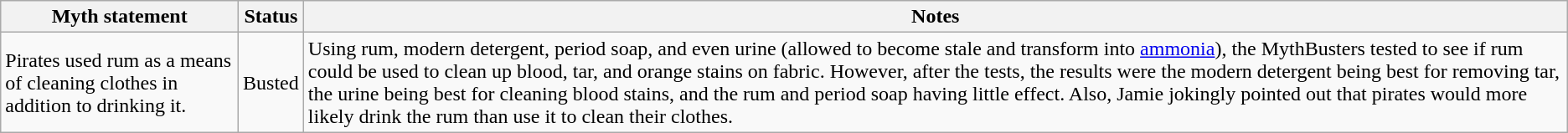<table class="wikitable plainrowheaders">
<tr>
<th>Myth statement</th>
<th>Status</th>
<th>Notes</th>
</tr>
<tr>
<td>Pirates used rum as a means of cleaning clothes in addition to drinking it.</td>
<td><span> Busted</span></td>
<td>Using rum, modern detergent, period soap, and even urine (allowed to become stale and transform into <a href='#'>ammonia</a>), the MythBusters tested to see if rum could be used to clean up blood, tar, and orange stains on fabric. However, after the tests, the results were the modern detergent being best for removing tar, the urine being best for cleaning blood stains, and the rum and period soap having little effect. Also, Jamie jokingly pointed out that pirates would more likely drink the rum than use it to clean their clothes.</td>
</tr>
</table>
